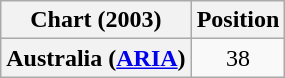<table class="wikitable plainrowheaders" style="text-align:center">
<tr>
<th>Chart (2003)</th>
<th>Position</th>
</tr>
<tr>
<th scope="row">Australia (<a href='#'>ARIA</a>)</th>
<td>38</td>
</tr>
</table>
